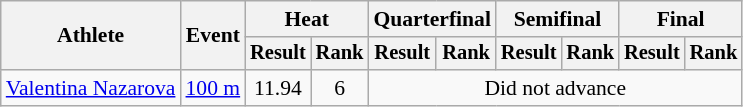<table class="wikitable" style="font-size:90%">
<tr>
<th rowspan="2">Athlete</th>
<th rowspan="2">Event</th>
<th colspan="2">Heat</th>
<th colspan="2">Quarterfinal</th>
<th colspan="2">Semifinal</th>
<th colspan="2">Final</th>
</tr>
<tr style="font-size:95%">
<th>Result</th>
<th>Rank</th>
<th>Result</th>
<th>Rank</th>
<th>Result</th>
<th>Rank</th>
<th>Result</th>
<th>Rank</th>
</tr>
<tr align=center>
<td align=left><a href='#'>Valentina Nazarova</a></td>
<td align=left><a href='#'>100 m</a></td>
<td>11.94</td>
<td>6</td>
<td colspan=6>Did not advance</td>
</tr>
</table>
